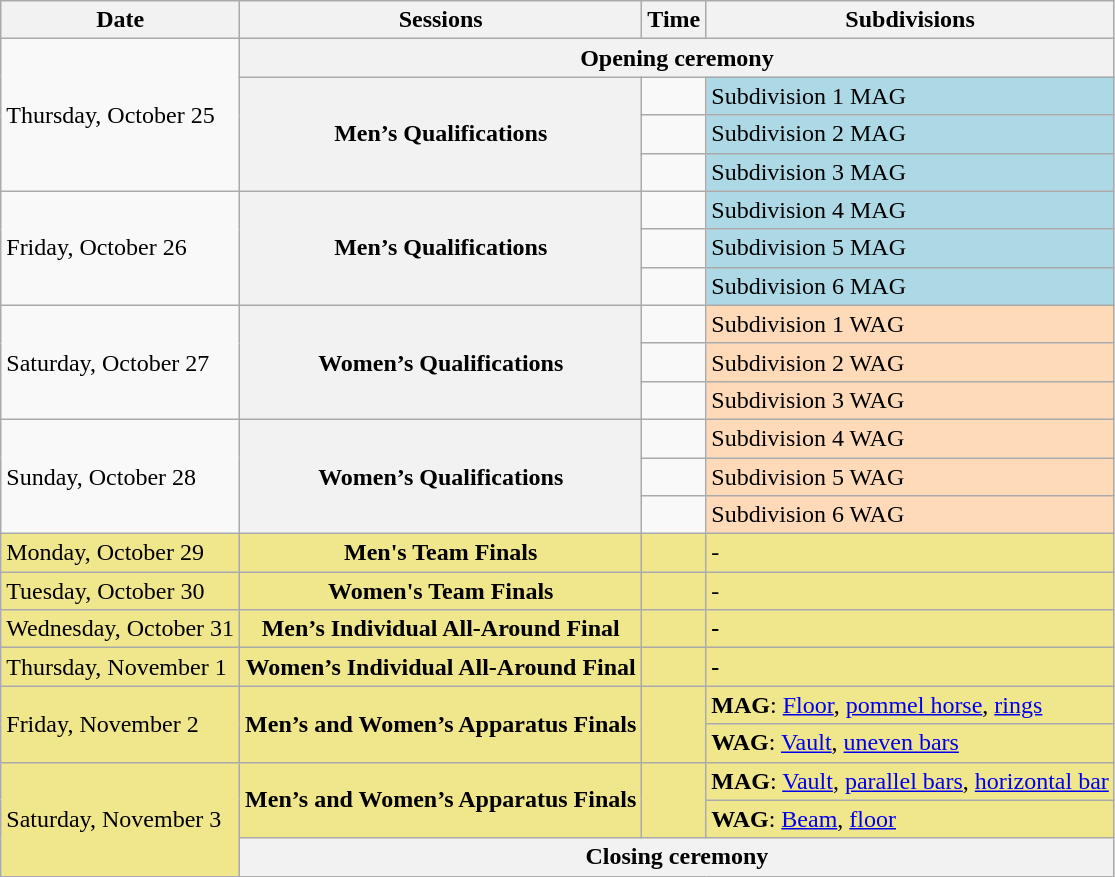<table class="wikitable">
<tr>
<th>Date</th>
<th>Sessions</th>
<th>Time</th>
<th>Subdivisions</th>
</tr>
<tr>
<td rowspan="4">Thursday, October 25</td>
<th colspan="3">Opening ceremony</th>
</tr>
<tr>
<th rowspan="3">Men’s Qualifications</th>
<td></td>
<td bgcolor="#add8e6">Subdivision 1 MAG</td>
</tr>
<tr>
<td></td>
<td bgcolor="#add8e6">Subdivision 2 MAG</td>
</tr>
<tr>
<td></td>
<td bgcolor="#add8e6">Subdivision 3 MAG</td>
</tr>
<tr>
<td rowspan="3">Friday, October 26</td>
<th rowspan="3">Men’s Qualifications</th>
<td></td>
<td bgcolor="#add8e6">Subdivision 4 MAG</td>
</tr>
<tr>
<td></td>
<td bgcolor="#add8e6">Subdivision 5 MAG</td>
</tr>
<tr>
<td></td>
<td bgcolor="#add8e6">Subdivision 6 MAG</td>
</tr>
<tr>
<td rowspan="3">Saturday, October 27</td>
<th rowspan="3">Women’s Qualifications</th>
<td></td>
<td bgcolor="#ffdab9">Subdivision 1 WAG</td>
</tr>
<tr>
<td></td>
<td bgcolor="#ffdab9">Subdivision 2 WAG</td>
</tr>
<tr>
<td></td>
<td bgcolor="#ffdab9">Subdivision 3 WAG</td>
</tr>
<tr>
<td rowspan="3">Sunday, October 28</td>
<th rowspan="3">Women’s Qualifications</th>
<td></td>
<td bgcolor="#ffdab9">Subdivision 4 WAG</td>
</tr>
<tr>
<td></td>
<td bgcolor="#ffdab9">Subdivision 5 WAG</td>
</tr>
<tr>
<td></td>
<td bgcolor="#ffdab9">Subdivision 6 WAG</td>
</tr>
<tr bgcolor="#f0e68c">
<td>Monday, October 29</td>
<td align="center"><strong>Men's Team Finals</strong></td>
<td align="center"></td>
<td>-</td>
</tr>
<tr bgcolor="#f0e68c">
<td>Tuesday, October 30</td>
<td align="center"><strong>Women's Team Finals</strong></td>
<td align="center"></td>
<td>-</td>
</tr>
<tr bgcolor="#f0e68c">
<td>Wednesday, October 31</td>
<td align="center"><strong>Men’s Individual All-Around Final</strong></td>
<td align="center"></td>
<td><strong>-</strong></td>
</tr>
<tr bgcolor="#f0e68c">
<td>Thursday, November 1</td>
<td align="center"><strong>Women’s Individual All-Around Final</strong></td>
<td align="center"></td>
<td><strong>-</strong></td>
</tr>
<tr bgcolor="#f0e68c">
<td rowspan="2">Friday, November 2</td>
<td rowspan="2" align="center"><strong>Men’s and Women’s Apparatus Finals</strong></td>
<td rowspan="2" align="center"></td>
<td><strong>MAG</strong>: <a href='#'>Floor</a>, <a href='#'>pommel horse</a>, <a href='#'>rings</a></td>
</tr>
<tr bgcolor="#f0e68c">
<td><strong>WAG</strong>: <a href='#'>Vault</a>, <a href='#'>uneven bars</a></td>
</tr>
<tr bgcolor="#f0e68c">
<td rowspan="3">Saturday, November 3</td>
<td rowspan="2" align="center"><strong>Men’s and Women’s Apparatus Finals</strong></td>
<td rowspan="2" align="center"></td>
<td><strong>MAG</strong>: <a href='#'>Vault</a>, <a href='#'>parallel bars</a>, <a href='#'>horizontal bar</a></td>
</tr>
<tr bgcolor="#f0e68c">
<td><strong>WAG</strong>: <a href='#'>Beam</a>, <a href='#'>floor</a></td>
</tr>
<tr>
<th colspan="3">Closing ceremony</th>
</tr>
</table>
